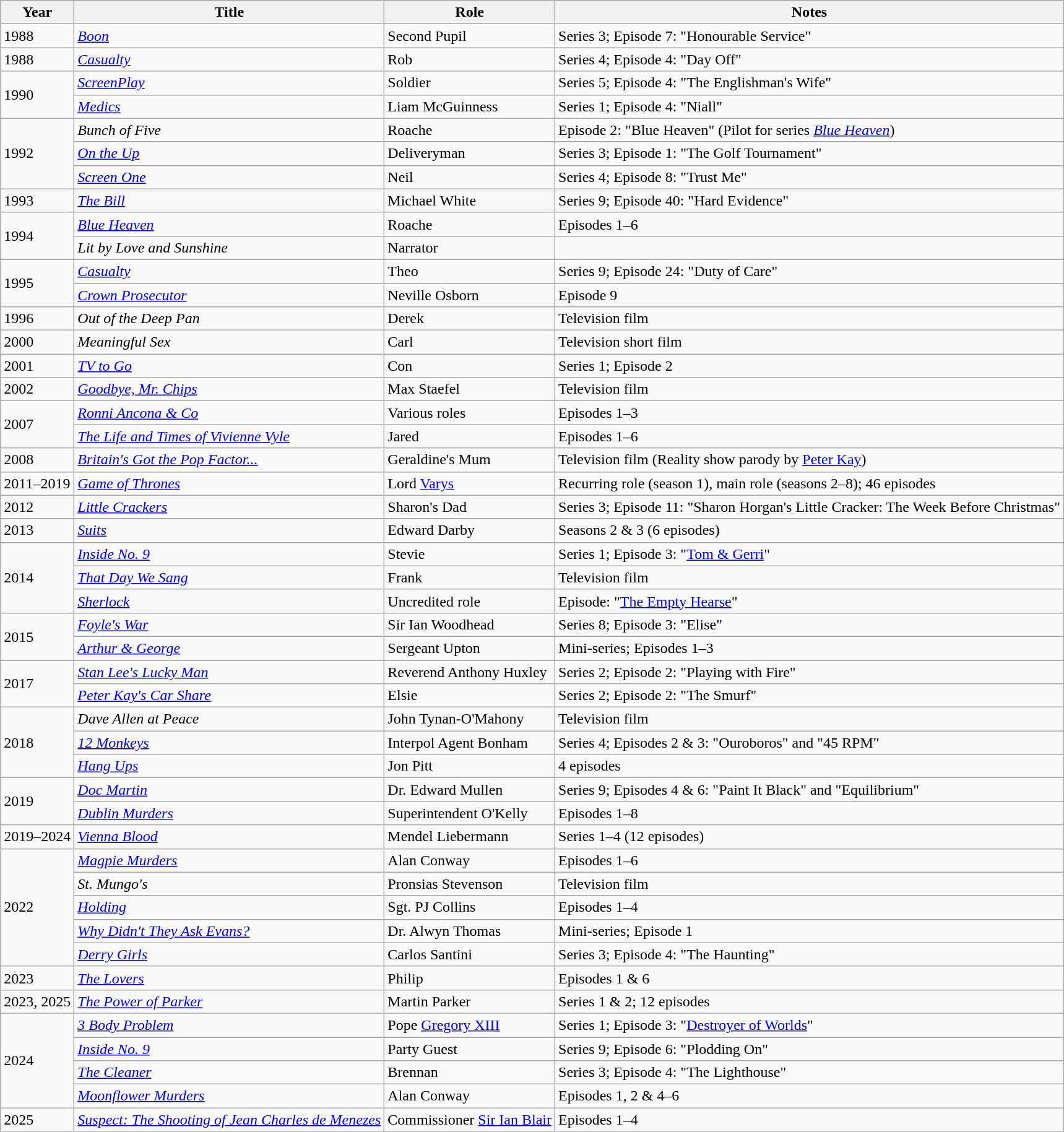<table class="wikitable" border="1">
<tr>
<th>Year</th>
<th>Title</th>
<th>Role</th>
<th>Notes</th>
</tr>
<tr>
<td>1988</td>
<td><em><a href='#'>Boon</a></em></td>
<td>Second Pupil</td>
<td>Series 3; Episode 7: "Honourable Service"</td>
</tr>
<tr>
<td>1988</td>
<td><em><a href='#'>Casualty</a></em></td>
<td>Rob</td>
<td>Series 4; Episode 4: "Day Off"</td>
</tr>
<tr>
<td rowspan="2">1990</td>
<td><em><a href='#'>ScreenPlay</a></em></td>
<td>Soldier</td>
<td>Series 5; Episode 4: "The Englishman's Wife"</td>
</tr>
<tr>
<td><em><a href='#'>Medics</a></em></td>
<td>Liam McGuinness</td>
<td>Series 1; Episode 4: "Niall"</td>
</tr>
<tr>
<td rowspan="3">1992</td>
<td><em>Bunch of Five</em></td>
<td>Roache</td>
<td>Episode 2: "Blue Heaven" (Pilot for series <em><a href='#'>Blue Heaven</a></em>)</td>
</tr>
<tr>
<td><em><a href='#'>On the Up</a></em></td>
<td>Deliveryman</td>
<td>Series 3; Episode 1: "The Golf Tournament"</td>
</tr>
<tr>
<td><em><a href='#'>Screen One</a></em></td>
<td>Neil</td>
<td>Series 4; Episode 8: "Trust Me"</td>
</tr>
<tr>
<td>1993</td>
<td><em><a href='#'>The Bill</a></em></td>
<td>Michael White</td>
<td>Series 9; Episode 40: "Hard Evidence"</td>
</tr>
<tr>
<td rowspan="2">1994</td>
<td><em><a href='#'>Blue Heaven</a></em></td>
<td>Roache</td>
<td>Episodes 1–6</td>
</tr>
<tr>
<td><em>Lit by Love and Sunshine</em></td>
<td>Narrator</td>
<td></td>
</tr>
<tr>
<td rowspan="2">1995</td>
<td><em><a href='#'>Casualty</a></em></td>
<td>Theo</td>
<td>Series 9; Episode 24: "Duty of Care"</td>
</tr>
<tr>
<td><em><a href='#'>Crown Prosecutor</a></em></td>
<td>Neville Osborn</td>
<td>Episode 9</td>
</tr>
<tr>
<td>1996</td>
<td><em>Out of the Deep Pan</em></td>
<td>Derek</td>
<td>Television film</td>
</tr>
<tr>
<td>2000</td>
<td><em>Meaningful Sex</em></td>
<td>Carl</td>
<td>Television short film</td>
</tr>
<tr>
<td>2001</td>
<td><em><a href='#'>TV to Go</a></em></td>
<td>Con</td>
<td>Series 1; Episode 2</td>
</tr>
<tr>
<td>2002</td>
<td><em><a href='#'>Goodbye, Mr. Chips</a></em></td>
<td>Max Staefel</td>
<td>Television film</td>
</tr>
<tr>
<td rowspan="2">2007</td>
<td><em><a href='#'>Ronni Ancona & Co</a></em></td>
<td>Various roles</td>
<td>Episodes 1–3</td>
</tr>
<tr>
<td><em><a href='#'>The Life and Times of Vivienne Vyle</a></em></td>
<td>Jared</td>
<td>Episodes 1–6</td>
</tr>
<tr>
<td>2008</td>
<td><em><a href='#'>Britain's Got the Pop Factor...</a></em></td>
<td>Geraldine's Mum</td>
<td>Television film (Reality show parody by <a href='#'>Peter Kay</a>)</td>
</tr>
<tr>
<td>2011–2019</td>
<td><em><a href='#'>Game of Thrones</a></em></td>
<td>Lord <a href='#'>Varys</a></td>
<td>Recurring role (season 1), main role (seasons 2–8); 46 episodes</td>
</tr>
<tr>
<td>2012</td>
<td><em><a href='#'>Little Crackers</a></em></td>
<td>Sharon's Dad</td>
<td>Series 3; Episode 11: "Sharon Horgan's Little Cracker: The Week Before Christmas"</td>
</tr>
<tr>
<td>2013</td>
<td><em><a href='#'>Suits</a></em></td>
<td>Edward Darby</td>
<td>Seasons 2 & 3 (6 episodes)</td>
</tr>
<tr>
<td rowspan="3">2014</td>
<td><em><a href='#'>Inside No. 9</a></em></td>
<td>Stevie</td>
<td>Series 1; Episode 3: "<a href='#'>Tom & Gerri</a>"</td>
</tr>
<tr>
<td><em><a href='#'>That Day We Sang</a></em></td>
<td>Frank</td>
<td>Television film</td>
</tr>
<tr>
<td><em><a href='#'>Sherlock</a></em></td>
<td>Uncredited role</td>
<td>Episode: "<a href='#'>The Empty Hearse</a>"</td>
</tr>
<tr>
<td rowspan="2">2015</td>
<td><em><a href='#'>Foyle's War</a></em></td>
<td>Sir Ian Woodhead</td>
<td>Series 8; Episode 3: "Elise"</td>
</tr>
<tr>
<td><em><a href='#'>Arthur & George</a></em></td>
<td>Sergeant Upton</td>
<td>Mini-series; Episodes 1–3</td>
</tr>
<tr>
<td rowspan="2">2017</td>
<td><em><a href='#'>Stan Lee's Lucky Man</a></em></td>
<td>Reverend Anthony Huxley</td>
<td>Series 2; Episode 2: "Playing with Fire"</td>
</tr>
<tr>
<td><em><a href='#'>Peter Kay's Car Share</a></em></td>
<td>Elsie</td>
<td>Series 2; Episode 2: "The Smurf"</td>
</tr>
<tr>
<td rowspan="3">2018</td>
<td><em>Dave Allen at Peace</em></td>
<td>John Tynan-O'Mahony</td>
<td>Television film</td>
</tr>
<tr>
<td><em><a href='#'>12 Monkeys</a></em></td>
<td>Interpol Agent Bonham</td>
<td>Series 4; Episodes 2 & 3: "Ouroboros" and "45 RPM"</td>
</tr>
<tr>
<td><em><a href='#'>Hang Ups</a></em></td>
<td>Jon Pitt</td>
<td>4 episodes</td>
</tr>
<tr>
<td rowspan="2">2019</td>
<td><em><a href='#'>Doc Martin</a></em></td>
<td>Dr. Edward Mullen</td>
<td>Series 9; Episodes 4 & 6: "Paint It Black" and "Equilibrium"</td>
</tr>
<tr>
<td><em><a href='#'>Dublin Murders</a></em></td>
<td>Superintendent O'Kelly</td>
<td>Episodes 1–8</td>
</tr>
<tr>
<td>2019–2024</td>
<td><em><a href='#'>Vienna Blood</a></em></td>
<td>Mendel Liebermann</td>
<td>Series 1–4 (12 episodes)</td>
</tr>
<tr>
<td rowspan="5">2022</td>
<td><em><a href='#'>Magpie Murders</a></em></td>
<td>Alan Conway</td>
<td>Episodes 1–6</td>
</tr>
<tr>
<td><em>St. Mungo's</em></td>
<td>Pronsias Stevenson</td>
<td>Television film</td>
</tr>
<tr>
<td><em><a href='#'>Holding</a></em></td>
<td>Sgt. PJ Collins</td>
<td>Episodes 1–4</td>
</tr>
<tr>
<td><em><a href='#'>Why Didn't They Ask Evans?</a></em></td>
<td>Dr. Alwyn Thomas</td>
<td>Mini-series; Episode 1</td>
</tr>
<tr>
<td><em><a href='#'>Derry Girls</a></em></td>
<td>Carlos Santini</td>
<td>Series 3; Episode 4: "The Haunting"</td>
</tr>
<tr>
<td>2023</td>
<td><em><a href='#'>The Lovers</a></em></td>
<td>Philip</td>
<td>Episodes 1 & 6</td>
</tr>
<tr>
<td>2023, 2025</td>
<td><em><a href='#'>The Power of Parker</a></em></td>
<td>Martin Parker</td>
<td>Series 1 & 2; 12 episodes</td>
</tr>
<tr>
<td rowspan="4">2024</td>
<td><em><a href='#'>3 Body Problem</a></em></td>
<td>Pope <a href='#'>Gregory XIII</a></td>
<td>Series 1; Episode 3: "<a href='#'>Destroyer of Worlds</a>"</td>
</tr>
<tr>
<td><em><a href='#'>Inside No. 9</a></em></td>
<td>Party Guest</td>
<td>Series 9; Episode 6: "Plodding On"</td>
</tr>
<tr>
<td><em><a href='#'>The Cleaner</a></em></td>
<td>Brennan</td>
<td>Series 3; Episode 4: "The Lighthouse"</td>
</tr>
<tr>
<td><em><a href='#'>Moonflower Murders</a></em></td>
<td>Alan Conway</td>
<td>Episodes 1, 2 & 4–6</td>
</tr>
<tr>
<td>2025</td>
<td><em><a href='#'>Suspect: The Shooting of Jean Charles de Menezes</a></em></td>
<td>Commissioner <a href='#'>Sir Ian Blair</a></td>
<td>Episodes 1–4</td>
</tr>
</table>
